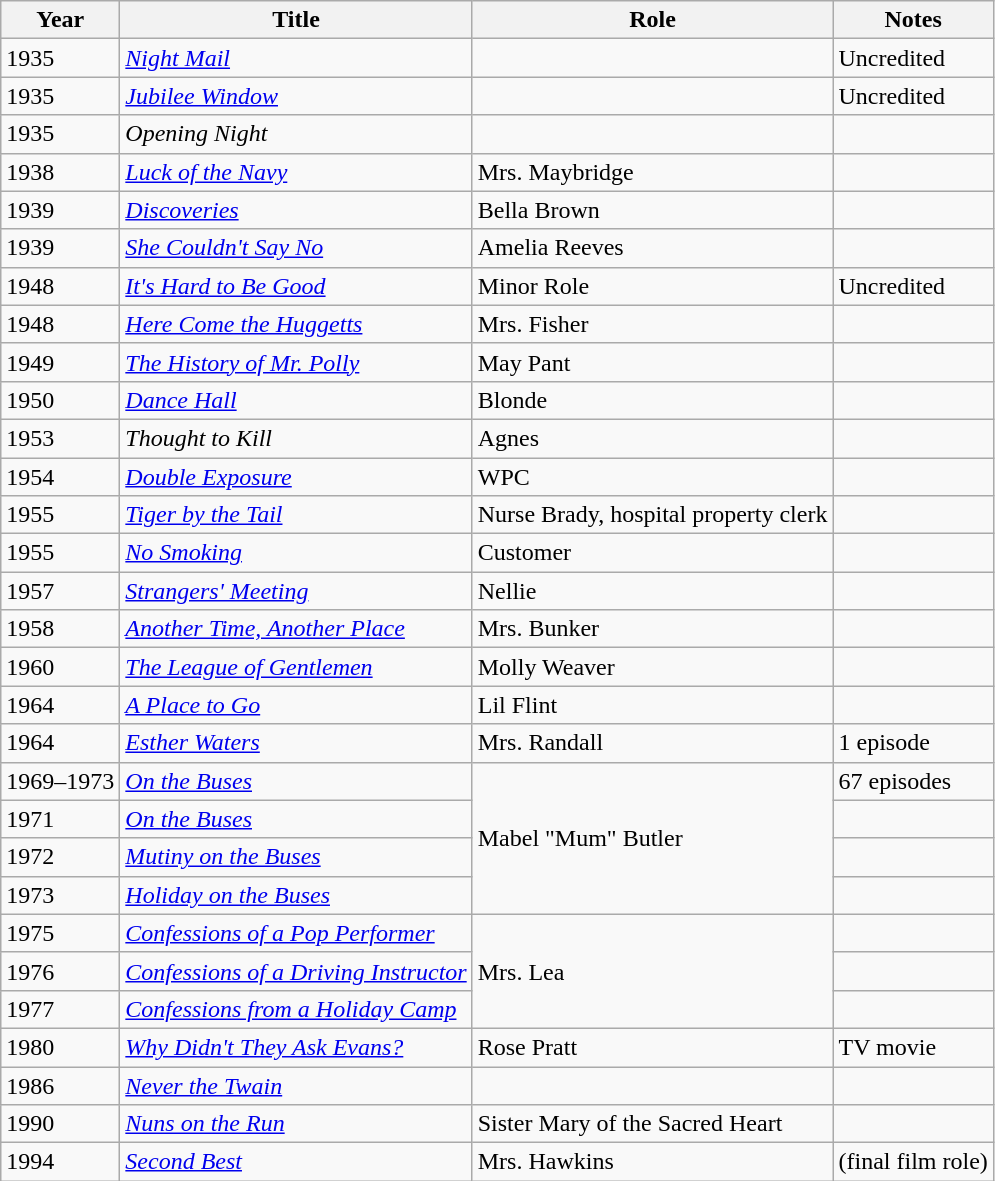<table class="wikitable">
<tr>
<th>Year</th>
<th>Title</th>
<th>Role</th>
<th>Notes</th>
</tr>
<tr>
<td>1935</td>
<td><em><a href='#'>Night Mail</a></em></td>
<td></td>
<td>Uncredited</td>
</tr>
<tr>
<td>1935</td>
<td><em><a href='#'>Jubilee Window</a></em></td>
<td></td>
<td>Uncredited</td>
</tr>
<tr>
<td>1935</td>
<td><em>Opening Night</em></td>
<td></td>
<td></td>
</tr>
<tr>
<td>1938</td>
<td><em><a href='#'>Luck of the Navy</a></em></td>
<td>Mrs. Maybridge</td>
<td></td>
</tr>
<tr>
<td>1939</td>
<td><em><a href='#'>Discoveries</a></em></td>
<td>Bella Brown</td>
<td></td>
</tr>
<tr>
<td>1939</td>
<td><em><a href='#'>She Couldn't Say No</a></em></td>
<td>Amelia Reeves</td>
<td></td>
</tr>
<tr>
<td>1948</td>
<td><em><a href='#'>It's Hard to Be Good</a></em></td>
<td>Minor Role</td>
<td>Uncredited</td>
</tr>
<tr>
<td>1948</td>
<td><em><a href='#'>Here Come the Huggetts</a></em></td>
<td>Mrs. Fisher</td>
<td></td>
</tr>
<tr>
<td>1949</td>
<td><em><a href='#'>The History of Mr. Polly</a></em></td>
<td>May Pant</td>
<td></td>
</tr>
<tr>
<td>1950</td>
<td><em><a href='#'>Dance Hall</a></em></td>
<td>Blonde</td>
<td></td>
</tr>
<tr>
<td>1953</td>
<td><em>Thought to Kill</em></td>
<td>Agnes</td>
<td></td>
</tr>
<tr>
<td>1954</td>
<td><em><a href='#'>Double Exposure</a></em></td>
<td>WPC</td>
<td></td>
</tr>
<tr>
<td>1955</td>
<td><em><a href='#'>Tiger by the Tail</a></em></td>
<td>Nurse Brady, hospital property clerk</td>
<td></td>
</tr>
<tr>
<td>1955</td>
<td><em><a href='#'>No Smoking</a></em></td>
<td>Customer</td>
<td></td>
</tr>
<tr>
<td>1957</td>
<td><em><a href='#'>Strangers' Meeting</a></em></td>
<td>Nellie</td>
<td></td>
</tr>
<tr>
<td>1958</td>
<td><em><a href='#'>Another Time, Another Place</a></em></td>
<td>Mrs. Bunker</td>
<td></td>
</tr>
<tr>
<td>1960</td>
<td><em><a href='#'>The League of Gentlemen</a></em></td>
<td>Molly Weaver</td>
<td></td>
</tr>
<tr>
<td>1964</td>
<td><em><a href='#'>A Place to Go</a></em></td>
<td>Lil Flint</td>
<td></td>
</tr>
<tr>
<td>1964</td>
<td><em><a href='#'>Esther Waters</a></em></td>
<td>Mrs. Randall</td>
<td>1 episode</td>
</tr>
<tr>
<td>1969–1973</td>
<td><em><a href='#'>On the Buses</a></em></td>
<td rowspan="4">Mabel "Mum" Butler</td>
<td>67 episodes</td>
</tr>
<tr>
<td>1971</td>
<td><em><a href='#'>On the Buses</a></em></td>
<td></td>
</tr>
<tr>
<td>1972</td>
<td><em><a href='#'>Mutiny on the Buses</a></em></td>
<td></td>
</tr>
<tr>
<td>1973</td>
<td><em><a href='#'>Holiday on the Buses</a></em></td>
<td></td>
</tr>
<tr>
<td>1975</td>
<td><em><a href='#'>Confessions of a Pop Performer</a></em></td>
<td rowspan="3">Mrs. Lea</td>
<td></td>
</tr>
<tr>
<td>1976</td>
<td><em><a href='#'>Confessions of a Driving Instructor</a></em></td>
<td></td>
</tr>
<tr>
<td>1977</td>
<td><em><a href='#'>Confessions from a Holiday Camp</a></em></td>
<td></td>
</tr>
<tr>
<td>1980</td>
<td><em><a href='#'>Why Didn't They Ask Evans?</a></em></td>
<td>Rose Pratt</td>
<td>TV movie</td>
</tr>
<tr>
<td>1986</td>
<td><em><a href='#'>Never the Twain</a></em></td>
<td></td>
<td></td>
</tr>
<tr>
<td>1990</td>
<td><em><a href='#'>Nuns on the Run</a></em></td>
<td>Sister Mary of the Sacred Heart</td>
<td></td>
</tr>
<tr>
<td>1994</td>
<td><em><a href='#'>Second Best</a></em></td>
<td>Mrs. Hawkins</td>
<td>(final film role)</td>
</tr>
</table>
